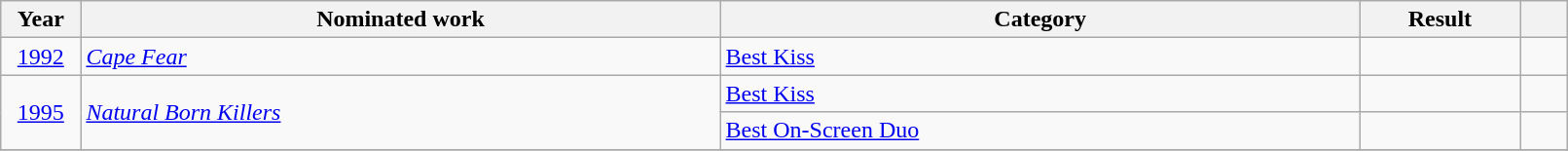<table class="wikitable" style="width:85%;">
<tr>
<th width=5%>Year</th>
<th style="width:40%;">Nominated work</th>
<th style="width:40%;">Category</th>
<th style="width:10%;">Result</th>
<th width=3%></th>
</tr>
<tr>
<td style="text-align:center;"><a href='#'>1992</a></td>
<td><em><a href='#'>Cape Fear</a></em></td>
<td><a href='#'>Best Kiss</a> </td>
<td></td>
<td style="text-align:center;"></td>
</tr>
<tr>
<td rowspan="2" style="text-align:center;"><a href='#'>1995</a></td>
<td rowspan="2"><em><a href='#'>Natural Born Killers</a></em></td>
<td><a href='#'>Best Kiss</a> </td>
<td></td>
<td style="text-align:center;"></td>
</tr>
<tr>
<td><a href='#'>Best On-Screen Duo</a> </td>
<td></td>
<td style="text-align:center;"></td>
</tr>
<tr>
</tr>
</table>
